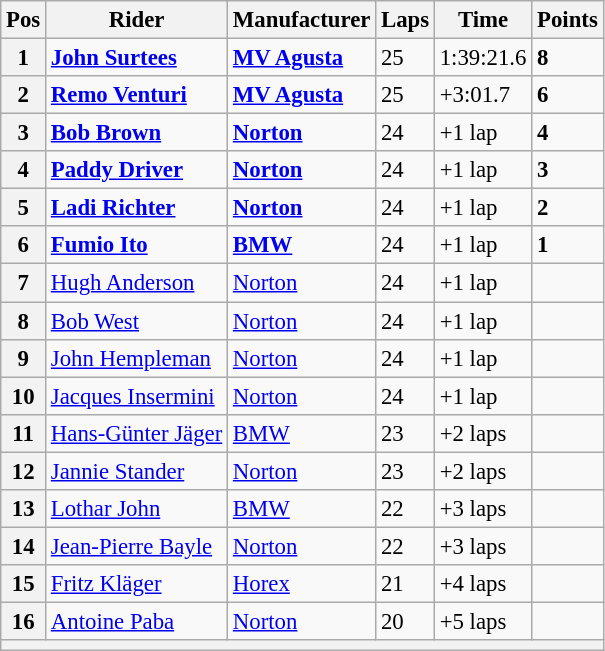<table class="wikitable" style="font-size: 95%;">
<tr>
<th>Pos</th>
<th>Rider</th>
<th>Manufacturer</th>
<th>Laps</th>
<th>Time</th>
<th>Points</th>
</tr>
<tr>
<th>1</th>
<td> <strong><a href='#'>John Surtees</a></strong></td>
<td><strong><a href='#'>MV Agusta</a></strong></td>
<td>25</td>
<td>1:39:21.6</td>
<td><strong>8</strong></td>
</tr>
<tr>
<th>2</th>
<td> <strong><a href='#'>Remo Venturi</a></strong></td>
<td><strong><a href='#'>MV Agusta</a></strong></td>
<td>25</td>
<td>+3:01.7</td>
<td><strong>6</strong></td>
</tr>
<tr>
<th>3</th>
<td> <strong><a href='#'>Bob Brown</a></strong></td>
<td><strong><a href='#'>Norton</a></strong></td>
<td>24</td>
<td>+1 lap</td>
<td><strong>4</strong></td>
</tr>
<tr>
<th>4</th>
<td> <strong><a href='#'>Paddy Driver</a></strong></td>
<td><strong><a href='#'>Norton</a></strong></td>
<td>24</td>
<td>+1 lap</td>
<td><strong>3</strong></td>
</tr>
<tr>
<th>5</th>
<td> <strong><a href='#'>Ladi Richter</a></strong></td>
<td><strong><a href='#'>Norton</a></strong></td>
<td>24</td>
<td>+1 lap</td>
<td><strong>2</strong></td>
</tr>
<tr>
<th>6</th>
<td> <strong><a href='#'>Fumio Ito</a></strong></td>
<td><strong><a href='#'>BMW</a></strong></td>
<td>24</td>
<td>+1 lap</td>
<td><strong>1</strong></td>
</tr>
<tr>
<th>7</th>
<td> <a href='#'>Hugh Anderson</a></td>
<td><a href='#'>Norton</a></td>
<td>24</td>
<td>+1 lap</td>
<td></td>
</tr>
<tr>
<th>8</th>
<td> <a href='#'>Bob West</a></td>
<td><a href='#'>Norton</a></td>
<td>24</td>
<td>+1 lap</td>
<td></td>
</tr>
<tr>
<th>9</th>
<td> <a href='#'>John Hempleman</a></td>
<td><a href='#'>Norton</a></td>
<td>24</td>
<td>+1 lap</td>
<td></td>
</tr>
<tr>
<th>10</th>
<td> <a href='#'>Jacques Insermini</a></td>
<td><a href='#'>Norton</a></td>
<td>24</td>
<td>+1 lap</td>
<td></td>
</tr>
<tr>
<th>11</th>
<td> <a href='#'>Hans-Günter Jäger</a></td>
<td><a href='#'>BMW</a></td>
<td>23</td>
<td>+2 laps</td>
<td></td>
</tr>
<tr>
<th>12</th>
<td> <a href='#'>Jannie Stander</a></td>
<td><a href='#'>Norton</a></td>
<td>23</td>
<td>+2 laps</td>
<td></td>
</tr>
<tr>
<th>13</th>
<td> <a href='#'>Lothar John</a></td>
<td><a href='#'>BMW</a></td>
<td>22</td>
<td>+3 laps</td>
<td></td>
</tr>
<tr>
<th>14</th>
<td> <a href='#'>Jean-Pierre Bayle</a></td>
<td><a href='#'>Norton</a></td>
<td>22</td>
<td>+3 laps</td>
<td></td>
</tr>
<tr>
<th>15</th>
<td> <a href='#'>Fritz Kläger</a></td>
<td><a href='#'>Horex</a></td>
<td>21</td>
<td>+4 laps</td>
<td></td>
</tr>
<tr>
<th>16</th>
<td> <a href='#'>Antoine Paba</a></td>
<td><a href='#'>Norton</a></td>
<td>20</td>
<td>+5 laps</td>
<td></td>
</tr>
<tr>
<th colspan=6></th>
</tr>
</table>
